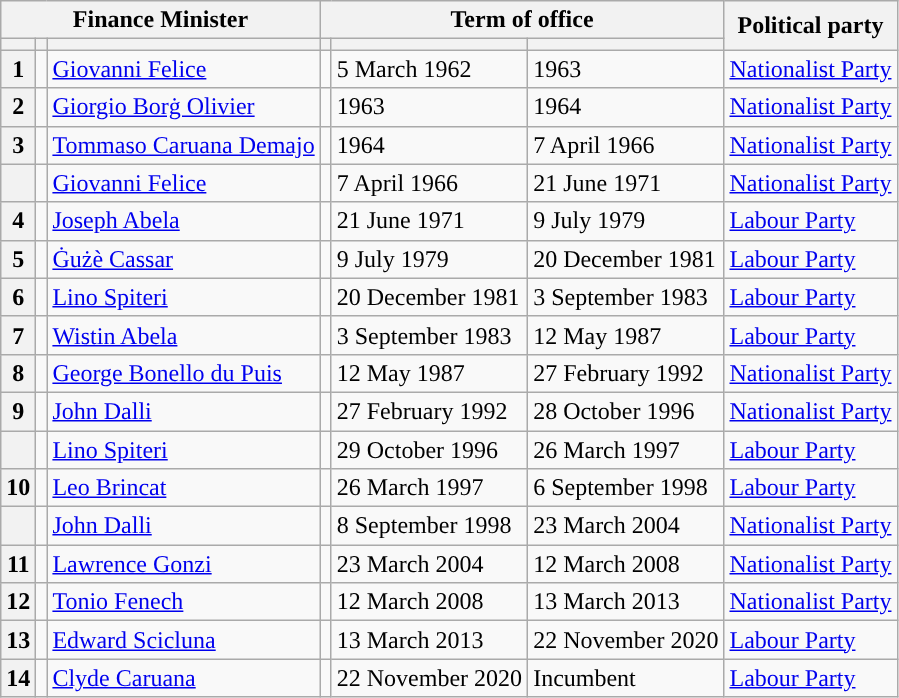<table class="wikitable">
<tr>
<th colspan=3>Finance Minister</th>
<th colspan=3>Term of office</th>
<th rowspan=2>Political party</th>
</tr>
<tr>
<th></th>
<th></th>
<th></th>
<th></th>
<th></th>
<th></th>
</tr>
<tr>
<th style="background:">1</th>
<td></td>
<td><a href='#'>Giovanni Felice</a><br></td>
<td></td>
<td>5 March 1962</td>
<td>1963</td>
<td><a href='#'>Nationalist Party</a></td>
</tr>
<tr>
<th style="background:">2</th>
<td></td>
<td><a href='#'>Giorgio Borġ Olivier</a><br></td>
<td></td>
<td>1963</td>
<td>1964</td>
<td><a href='#'>Nationalist Party</a></td>
</tr>
<tr>
<th style="background:">3</th>
<td></td>
<td><a href='#'>Tommaso Caruana Demajo</a><br></td>
<td></td>
<td>1964</td>
<td>7 April 1966</td>
<td><a href='#'>Nationalist Party</a></td>
</tr>
<tr>
<th style="background:"></th>
<td></td>
<td><a href='#'>Giovanni Felice</a><br></td>
<td></td>
<td>7 April 1966</td>
<td>21 June 1971</td>
<td><a href='#'>Nationalist Party</a></td>
</tr>
<tr>
<th style="background:">4</th>
<td></td>
<td><a href='#'>Joseph Abela</a><br></td>
<td></td>
<td>21 June 1971</td>
<td>9 July 1979</td>
<td><a href='#'>Labour Party</a></td>
</tr>
<tr>
<th style="background:">5</th>
<td></td>
<td><a href='#'>Ġużè Cassar</a><br></td>
<td></td>
<td>9 July 1979</td>
<td>20 December 1981</td>
<td><a href='#'>Labour Party</a></td>
</tr>
<tr>
<th style="background:">6</th>
<td></td>
<td><a href='#'>Lino Spiteri</a><br></td>
<td></td>
<td>20 December 1981</td>
<td>3 September 1983</td>
<td><a href='#'>Labour Party</a></td>
</tr>
<tr>
<th style="background:">7</th>
<td></td>
<td><a href='#'>Wistin Abela</a><br></td>
<td></td>
<td>3 September 1983</td>
<td>12 May 1987</td>
<td><a href='#'>Labour Party</a></td>
</tr>
<tr>
<th style="background:">8</th>
<td></td>
<td><a href='#'>George Bonello du Puis</a><br></td>
<td></td>
<td>12 May 1987</td>
<td>27 February 1992</td>
<td><a href='#'>Nationalist Party</a></td>
</tr>
<tr>
<th style="background:">9</th>
<td></td>
<td><a href='#'>John Dalli</a><br></td>
<td></td>
<td>27 February 1992</td>
<td>28 October 1996</td>
<td><a href='#'>Nationalist Party</a></td>
</tr>
<tr>
<th style="background:"></th>
<td></td>
<td><a href='#'>Lino Spiteri</a><br></td>
<td></td>
<td>29 October 1996</td>
<td>26 March 1997</td>
<td><a href='#'>Labour Party</a></td>
</tr>
<tr>
<th style="background:">10</th>
<td></td>
<td><a href='#'>Leo Brincat</a><br></td>
<td></td>
<td>26 March 1997</td>
<td>6 September 1998</td>
<td><a href='#'>Labour Party</a></td>
</tr>
<tr>
<th style="background:"></th>
<td></td>
<td><a href='#'>John Dalli</a><br></td>
<td></td>
<td>8 September 1998</td>
<td>23 March 2004</td>
<td><a href='#'>Nationalist Party</a></td>
</tr>
<tr>
<th style="background:">11</th>
<td></td>
<td><a href='#'>Lawrence Gonzi</a><br></td>
<td></td>
<td>23 March 2004</td>
<td>12 March 2008</td>
<td><a href='#'>Nationalist Party</a></td>
</tr>
<tr>
<th style="background:">12</th>
<td></td>
<td><a href='#'>Tonio Fenech</a><br></td>
<td></td>
<td>12 March 2008</td>
<td>13 March 2013</td>
<td><a href='#'>Nationalist Party</a></td>
</tr>
<tr>
<th style="background:">13</th>
<td></td>
<td><a href='#'>Edward Scicluna</a><br></td>
<td></td>
<td>13 March 2013</td>
<td>22 November 2020</td>
<td><a href='#'>Labour Party</a></td>
</tr>
<tr>
<th style="background:">14</th>
<td></td>
<td><a href='#'>Clyde Caruana</a><br></td>
<td></td>
<td>22 November 2020</td>
<td>Incumbent</td>
<td><a href='#'>Labour Party</a></td>
</tr>
</table>
